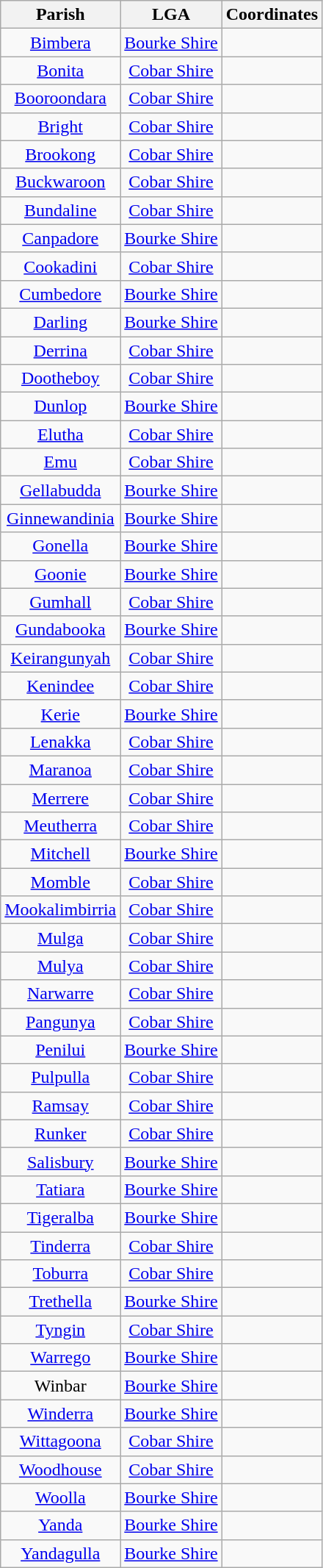<table class="wikitable" style="text-align:center">
<tr>
<th>Parish</th>
<th>LGA</th>
<th>Coordinates</th>
</tr>
<tr>
<td><a href='#'>Bimbera</a></td>
<td><a href='#'>Bourke Shire</a></td>
<td></td>
</tr>
<tr>
<td><a href='#'>Bonita</a></td>
<td><a href='#'>Cobar Shire</a></td>
<td></td>
</tr>
<tr>
<td><a href='#'>Booroondara</a></td>
<td><a href='#'>Cobar Shire</a></td>
<td></td>
</tr>
<tr>
<td><a href='#'>Bright</a></td>
<td><a href='#'>Cobar Shire</a></td>
<td></td>
</tr>
<tr>
<td><a href='#'>Brookong</a></td>
<td><a href='#'>Cobar Shire</a></td>
<td></td>
</tr>
<tr>
<td><a href='#'>Buckwaroon</a></td>
<td><a href='#'>Cobar Shire</a></td>
<td></td>
</tr>
<tr>
<td><a href='#'>Bundaline</a></td>
<td><a href='#'>Cobar Shire</a></td>
<td></td>
</tr>
<tr>
<td><a href='#'>Canpadore</a></td>
<td><a href='#'>Bourke Shire</a></td>
<td></td>
</tr>
<tr>
<td><a href='#'>Cookadini</a></td>
<td><a href='#'>Cobar Shire</a></td>
<td></td>
</tr>
<tr>
<td><a href='#'>Cumbedore</a></td>
<td><a href='#'>Bourke Shire</a></td>
<td></td>
</tr>
<tr>
<td><a href='#'>Darling</a></td>
<td><a href='#'>Bourke Shire</a></td>
<td></td>
</tr>
<tr>
<td><a href='#'>Derrina</a></td>
<td><a href='#'>Cobar Shire</a></td>
<td></td>
</tr>
<tr>
<td><a href='#'>Dootheboy</a></td>
<td><a href='#'>Cobar Shire</a></td>
<td></td>
</tr>
<tr>
<td><a href='#'>Dunlop</a></td>
<td><a href='#'>Bourke Shire</a></td>
<td></td>
</tr>
<tr>
<td><a href='#'>Elutha</a></td>
<td><a href='#'>Cobar Shire</a></td>
<td></td>
</tr>
<tr>
<td><a href='#'>Emu</a></td>
<td><a href='#'>Cobar Shire</a></td>
<td></td>
</tr>
<tr>
<td><a href='#'>Gellabudda</a></td>
<td><a href='#'>Bourke Shire</a></td>
<td></td>
</tr>
<tr>
<td><a href='#'>Ginnewandinia</a></td>
<td><a href='#'>Bourke Shire</a></td>
<td></td>
</tr>
<tr>
<td><a href='#'>Gonella</a></td>
<td><a href='#'>Bourke Shire</a></td>
<td></td>
</tr>
<tr>
<td><a href='#'>Goonie</a></td>
<td><a href='#'>Bourke Shire</a></td>
<td></td>
</tr>
<tr>
<td><a href='#'>Gumhall</a></td>
<td><a href='#'>Cobar Shire</a></td>
<td></td>
</tr>
<tr>
<td><a href='#'>Gundabooka</a></td>
<td><a href='#'>Bourke Shire</a></td>
<td></td>
</tr>
<tr>
<td><a href='#'>Keirangunyah</a></td>
<td><a href='#'>Cobar Shire</a></td>
<td></td>
</tr>
<tr>
<td><a href='#'>Kenindee</a></td>
<td><a href='#'>Cobar Shire</a></td>
<td></td>
</tr>
<tr>
<td><a href='#'>Kerie</a></td>
<td><a href='#'>Bourke Shire</a></td>
<td></td>
</tr>
<tr>
<td><a href='#'>Lenakka</a></td>
<td><a href='#'>Cobar Shire</a></td>
<td></td>
</tr>
<tr>
<td><a href='#'>Maranoa</a></td>
<td><a href='#'>Cobar Shire</a></td>
<td></td>
</tr>
<tr>
<td><a href='#'>Merrere</a></td>
<td><a href='#'>Cobar Shire</a></td>
<td></td>
</tr>
<tr>
<td><a href='#'>Meutherra</a></td>
<td><a href='#'>Cobar Shire</a></td>
<td></td>
</tr>
<tr>
<td><a href='#'>Mitchell</a></td>
<td><a href='#'>Bourke Shire</a></td>
<td></td>
</tr>
<tr>
<td><a href='#'>Momble</a></td>
<td><a href='#'>Cobar Shire</a></td>
<td></td>
</tr>
<tr>
<td><a href='#'>Mookalimbirria</a></td>
<td><a href='#'>Cobar Shire</a></td>
<td></td>
</tr>
<tr>
<td><a href='#'>Mulga</a></td>
<td><a href='#'>Cobar Shire</a></td>
<td></td>
</tr>
<tr>
<td><a href='#'>Mulya</a></td>
<td><a href='#'>Cobar Shire</a></td>
<td></td>
</tr>
<tr>
<td><a href='#'>Narwarre</a></td>
<td><a href='#'>Cobar Shire</a></td>
<td></td>
</tr>
<tr>
<td><a href='#'>Pangunya</a></td>
<td><a href='#'>Cobar Shire</a></td>
<td></td>
</tr>
<tr>
<td><a href='#'>Penilui</a></td>
<td><a href='#'>Bourke Shire</a></td>
<td></td>
</tr>
<tr>
<td><a href='#'>Pulpulla</a></td>
<td><a href='#'>Cobar Shire</a></td>
<td></td>
</tr>
<tr>
<td><a href='#'>Ramsay</a></td>
<td><a href='#'>Cobar Shire</a></td>
<td></td>
</tr>
<tr>
<td><a href='#'>Runker</a></td>
<td><a href='#'>Cobar Shire</a></td>
<td></td>
</tr>
<tr>
<td><a href='#'>Salisbury</a></td>
<td><a href='#'>Bourke Shire</a></td>
<td></td>
</tr>
<tr>
<td><a href='#'>Tatiara</a></td>
<td><a href='#'>Bourke Shire</a></td>
<td></td>
</tr>
<tr>
<td><a href='#'>Tigeralba</a></td>
<td><a href='#'>Bourke Shire</a></td>
<td></td>
</tr>
<tr>
<td><a href='#'>Tinderra</a></td>
<td><a href='#'>Cobar Shire</a></td>
<td></td>
</tr>
<tr>
<td><a href='#'>Toburra</a></td>
<td><a href='#'>Cobar Shire</a></td>
<td></td>
</tr>
<tr>
<td><a href='#'>Trethella</a></td>
<td><a href='#'>Bourke Shire</a></td>
<td></td>
</tr>
<tr>
<td><a href='#'>Tyngin</a></td>
<td><a href='#'>Cobar Shire</a></td>
<td></td>
</tr>
<tr>
<td><a href='#'>Warrego</a></td>
<td><a href='#'>Bourke Shire</a></td>
<td></td>
</tr>
<tr>
<td>Winbar</td>
<td><a href='#'>Bourke Shire</a></td>
<td></td>
</tr>
<tr>
<td><a href='#'>Winderra</a></td>
<td><a href='#'>Bourke Shire</a></td>
<td></td>
</tr>
<tr>
<td><a href='#'>Wittagoona</a></td>
<td><a href='#'>Cobar Shire</a></td>
<td></td>
</tr>
<tr>
<td><a href='#'>Woodhouse</a></td>
<td><a href='#'>Cobar Shire</a></td>
<td></td>
</tr>
<tr>
<td><a href='#'>Woolla</a></td>
<td><a href='#'>Bourke Shire</a></td>
<td></td>
</tr>
<tr>
<td><a href='#'>Yanda</a></td>
<td><a href='#'>Bourke Shire</a></td>
<td></td>
</tr>
<tr>
<td><a href='#'>Yandagulla</a></td>
<td><a href='#'>Bourke Shire</a></td>
<td></td>
</tr>
</table>
